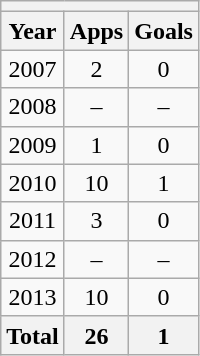<table class="wikitable" style="text-align:center">
<tr>
<th colspan=3></th>
</tr>
<tr>
<th>Year</th>
<th>Apps</th>
<th>Goals</th>
</tr>
<tr>
<td>2007</td>
<td>2</td>
<td>0</td>
</tr>
<tr>
<td>2008</td>
<td>–</td>
<td>–</td>
</tr>
<tr>
<td>2009</td>
<td>1</td>
<td>0</td>
</tr>
<tr>
<td>2010</td>
<td>10</td>
<td>1</td>
</tr>
<tr>
<td>2011</td>
<td>3</td>
<td>0</td>
</tr>
<tr>
<td>2012</td>
<td>–</td>
<td>–</td>
</tr>
<tr>
<td>2013</td>
<td>10</td>
<td>0</td>
</tr>
<tr>
<th>Total</th>
<th>26</th>
<th>1</th>
</tr>
</table>
